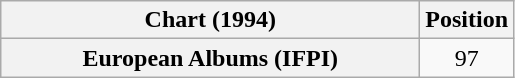<table class="wikitable sortable plainrowheaders" style="text-align:center">
<tr>
<th scope="col" style="width:17em;">Chart (1994)</th>
<th scope="col">Position</th>
</tr>
<tr>
<th scope="row">European Albums (IFPI)</th>
<td>97</td>
</tr>
</table>
